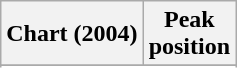<table class="wikitable">
<tr>
<th>Chart (2004)</th>
<th>Peak<br>position</th>
</tr>
<tr>
</tr>
<tr>
</tr>
<tr>
</tr>
</table>
